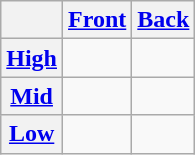<table class="wikitable">
<tr>
<th> </th>
<th align=center><a href='#'>Front</a></th>
<th align=center><a href='#'>Back</a></th>
</tr>
<tr>
<th align=center><a href='#'>High</a></th>
<td align=center> </td>
<td align=center> </td>
</tr>
<tr>
<th align=center><a href='#'>Mid</a></th>
<td align=center> </td>
<td align=center> </td>
</tr>
<tr>
<th align=center><a href='#'>Low</a></th>
<td align=center> </td>
<td align=center> </td>
</tr>
</table>
